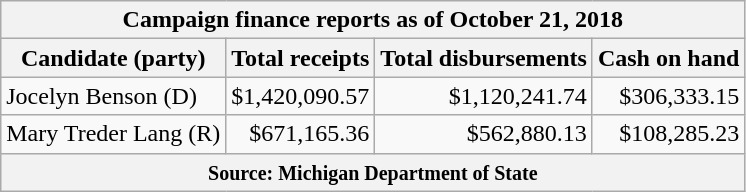<table class="wikitable sortable">
<tr>
<th colspan=4>Campaign finance reports as of October 21, 2018</th>
</tr>
<tr style="text-align:center;">
<th>Candidate (party)</th>
<th>Total receipts</th>
<th>Total disbursements</th>
<th>Cash on hand</th>
</tr>
<tr>
<td>Jocelyn Benson (D)</td>
<td align="right">$1,420,090.57</td>
<td align="right">$1,120,241.74</td>
<td align="right">$306,333.15</td>
</tr>
<tr>
<td>Mary Treder Lang (R)</td>
<td align="right">$671,165.36</td>
<td align="right">$562,880.13</td>
<td align="right">$108,285.23</td>
</tr>
<tr>
<th colspan="4"><small>Source: Michigan Department of State</small></th>
</tr>
</table>
